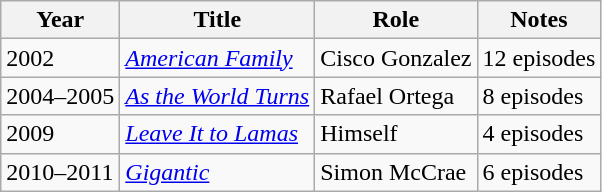<table class="wikitable sortable">
<tr>
<th>Year</th>
<th>Title</th>
<th>Role</th>
<th>Notes</th>
</tr>
<tr>
<td>2002</td>
<td><a href='#'><em>American Family</em></a></td>
<td>Cisco Gonzalez</td>
<td>12 episodes</td>
</tr>
<tr>
<td>2004–2005</td>
<td><em><a href='#'>As the World Turns</a></em></td>
<td>Rafael Ortega</td>
<td>8 episodes</td>
</tr>
<tr>
<td>2009</td>
<td><em><a href='#'>Leave It to Lamas</a></em></td>
<td>Himself</td>
<td>4 episodes</td>
</tr>
<tr>
<td>2010–2011</td>
<td><a href='#'><em>Gigantic</em></a></td>
<td>Simon McCrae</td>
<td>6 episodes</td>
</tr>
</table>
